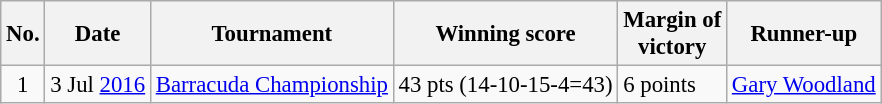<table class="wikitable" style="font-size:95%;">
<tr>
<th>No.</th>
<th>Date</th>
<th>Tournament</th>
<th>Winning score</th>
<th>Margin of<br>victory</th>
<th>Runner-up</th>
</tr>
<tr>
<td align=center>1</td>
<td align=right>3 Jul <a href='#'>2016</a></td>
<td><a href='#'>Barracuda Championship</a></td>
<td>43 pts (14-10-15-4=43)</td>
<td>6 points</td>
<td> <a href='#'>Gary Woodland</a></td>
</tr>
</table>
